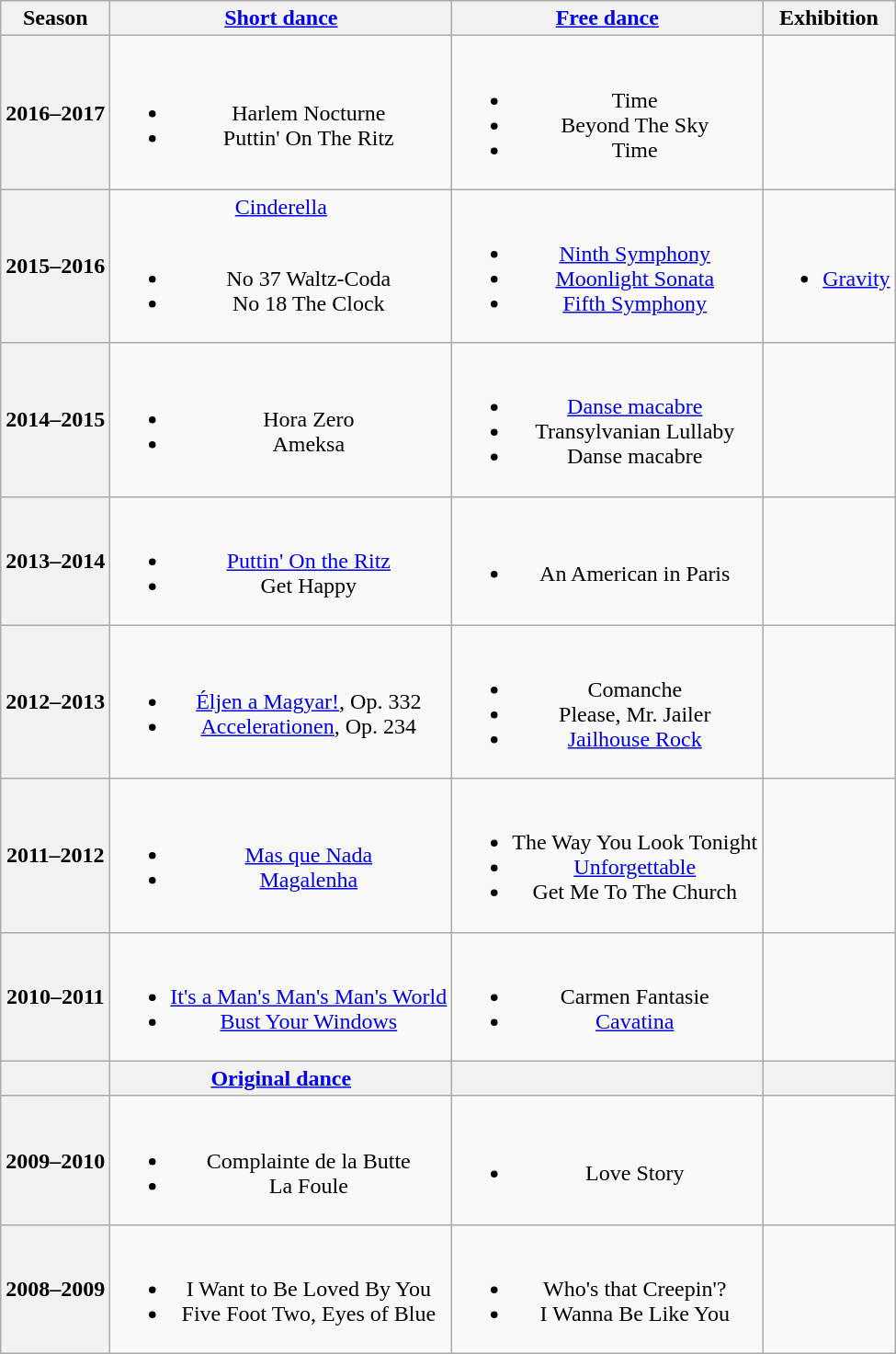<table class="wikitable" style="text-align:center">
<tr>
<th>Season</th>
<th><a href='#'>Short dance</a></th>
<th><a href='#'>Free dance</a></th>
<th>Exhibition</th>
</tr>
<tr>
<th>2016–2017 <br></th>
<td><br><ul><li> Harlem Nocturne <br></li><li> Puttin' On The Ritz <br></li></ul></td>
<td><br><ul><li>Time <br></li><li>Beyond The Sky <br></li><li>Time <br></li></ul></td>
<td></td>
</tr>
<tr>
<th>2015–2016 <br></th>
<td><a href='#'>Cinderella</a> <br><br><ul><li> No 37 Waltz-Coda</li><li> No 18 The Clock <br> </li></ul></td>
<td><br><ul><li><a href='#'>Ninth Symphony</a></li><li><a href='#'>Moonlight Sonata</a></li><li><a href='#'>Fifth Symphony</a> <br></li></ul></td>
<td><br><ul><li><a href='#'>Gravity</a> <br> </li></ul></td>
</tr>
<tr>
<th>2014–2015 <br> </th>
<td><br><ul><li> Hora Zero <br></li><li> Ameksa <br></li></ul></td>
<td><br><ul><li><a href='#'>Danse macabre</a> <br></li><li>Transylvanian Lullaby <br></li><li>Danse macabre <br></li></ul></td>
<td></td>
</tr>
<tr>
<th>2013–2014 <br> </th>
<td><br><ul><li><a href='#'>Puttin' On the Ritz</a></li><li>Get Happy <br></li></ul></td>
<td><br><ul><li>An American in Paris <br></li></ul></td>
<td></td>
</tr>
<tr>
<th>2012–2013 <br> </th>
<td><br><ul><li> <a href='#'>Éljen a Magyar!</a>, Op. 332</li><li> <a href='#'>Accelerationen</a>, Op. 234 <br></li></ul></td>
<td><br><ul><li>Comanche <br></li><li>Please, Mr. Jailer <br></li><li><a href='#'>Jailhouse Rock</a> <br></li></ul></td>
<td></td>
</tr>
<tr>
<th>2011–2012 <br> </th>
<td><br><ul><li><a href='#'>Mas que Nada</a> <br></li><li><a href='#'>Magalenha</a> <br></li></ul></td>
<td><br><ul><li>The Way You Look Tonight <br></li><li><a href='#'>Unforgettable</a> <br></li><li>Get Me To The Church <br></li></ul></td>
<td></td>
</tr>
<tr>
<th>2010–2011 <br> </th>
<td><br><ul><li> <a href='#'>It's a Man's Man's Man's World</a> <br></li><li> <a href='#'>Bust Your Windows</a> <br></li></ul></td>
<td><br><ul><li>Carmen Fantasie <br></li><li><a href='#'>Cavatina</a> <br></li></ul></td>
<td></td>
</tr>
<tr>
<th></th>
<th><a href='#'>Original dance</a></th>
<th></th>
<th></th>
</tr>
<tr>
<th>2009–2010 <br> </th>
<td><br><ul><li>Complainte de la Butte <br></li><li>La Foule <br></li></ul></td>
<td><br><ul><li>Love Story <br></li></ul></td>
<td></td>
</tr>
<tr>
<th>2008–2009 <br> </th>
<td><br><ul><li>I Want to Be Loved By You <br></li><li>Five Foot Two, Eyes of Blue <br></li></ul></td>
<td><br><ul><li>Who's that Creepin'?</li><li>I Wanna Be Like You <br></li></ul></td>
<td></td>
</tr>
</table>
